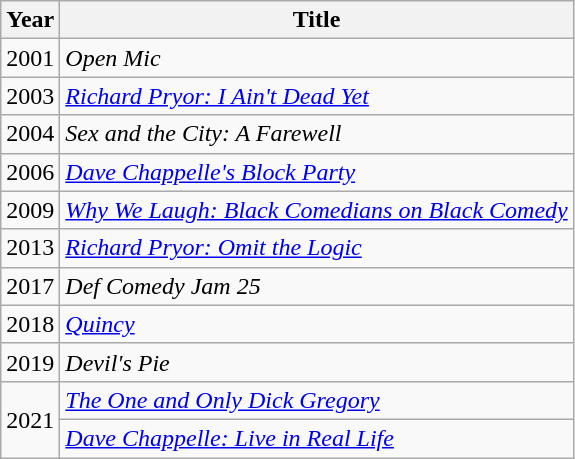<table class="wikitable sortable">
<tr>
<th>Year</th>
<th>Title</th>
</tr>
<tr>
<td>2001</td>
<td><em>Open Mic</em></td>
</tr>
<tr>
<td>2003</td>
<td><em><a href='#'>Richard Pryor: I Ain't Dead Yet</a></em></td>
</tr>
<tr>
<td>2004</td>
<td><em>Sex and the City: A Farewell</em></td>
</tr>
<tr>
<td>2006</td>
<td><em><a href='#'>Dave Chappelle's Block Party</a></em></td>
</tr>
<tr>
<td>2009</td>
<td><em><a href='#'>Why We Laugh: Black Comedians on Black Comedy</a></em></td>
</tr>
<tr>
<td>2013</td>
<td><em><a href='#'>Richard Pryor: Omit the Logic</a></em></td>
</tr>
<tr>
<td>2017</td>
<td><em>Def Comedy Jam 25</em></td>
</tr>
<tr>
<td>2018</td>
<td><em><a href='#'>Quincy</a></em></td>
</tr>
<tr>
<td>2019</td>
<td><em>Devil's Pie</em></td>
</tr>
<tr>
<td rowspan=2>2021</td>
<td><em><a href='#'>The One and Only Dick Gregory</a></em></td>
</tr>
<tr>
<td><em><a href='#'>Dave Chappelle: Live in Real Life</a></em></td>
</tr>
</table>
